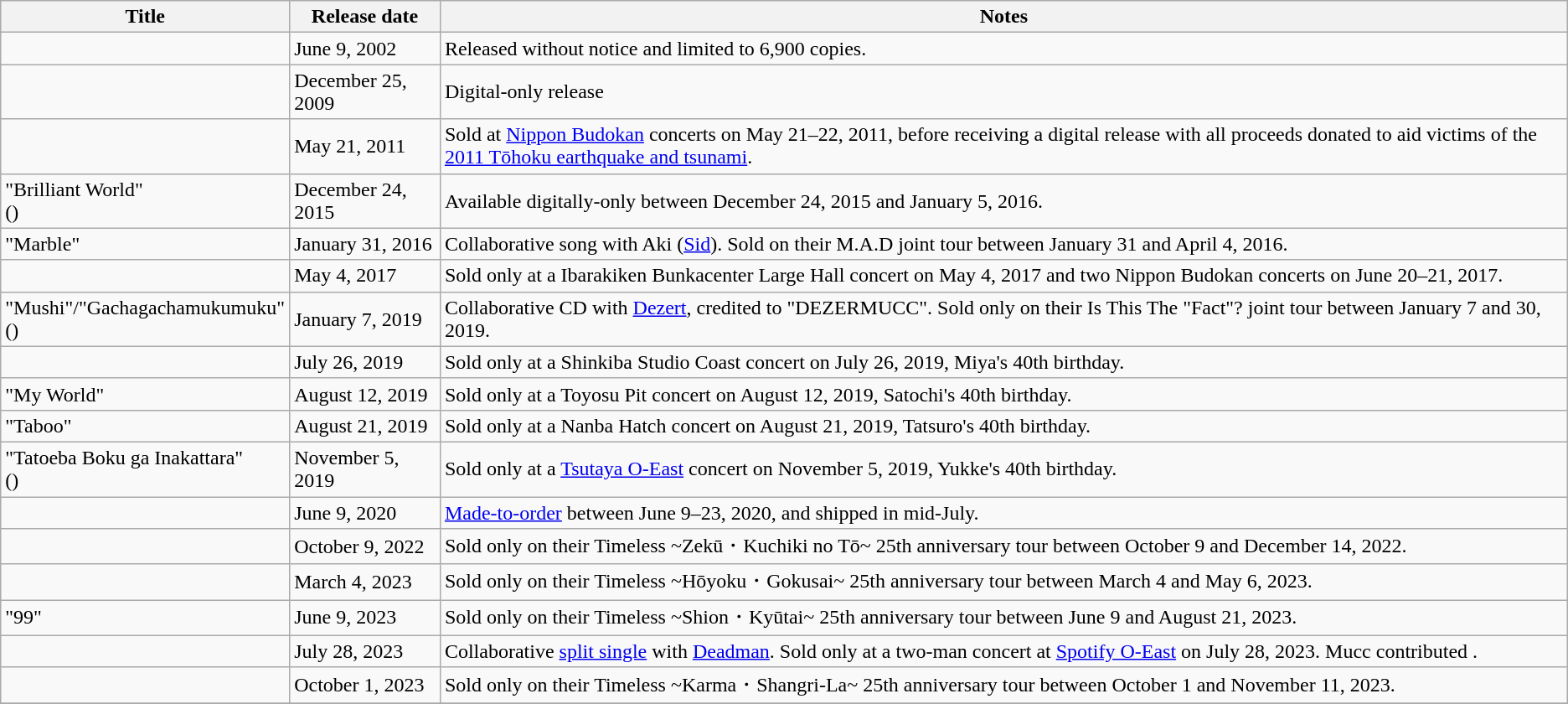<table class="wikitable">
<tr>
<th>Title</th>
<th>Release date</th>
<th>Notes</th>
</tr>
<tr>
<td></td>
<td>June 9, 2002</td>
<td>Released without notice and limited to 6,900 copies.</td>
</tr>
<tr>
<td></td>
<td>December 25, 2009</td>
<td>Digital-only release</td>
</tr>
<tr>
<td></td>
<td>May 21, 2011</td>
<td>Sold at <a href='#'>Nippon Budokan</a> concerts on May 21–22, 2011, before receiving a digital release with all proceeds donated to aid victims of the <a href='#'>2011 Tōhoku earthquake and tsunami</a>.</td>
</tr>
<tr>
<td>"Brilliant World"<br>()</td>
<td>December 24, 2015</td>
<td>Available digitally-only between December 24, 2015 and January 5, 2016.</td>
</tr>
<tr>
<td>"Marble"</td>
<td>January 31, 2016</td>
<td>Collaborative song with Aki (<a href='#'>Sid</a>). Sold on their M.A.D joint tour between January 31 and April 4, 2016.</td>
</tr>
<tr>
<td></td>
<td>May 4, 2017</td>
<td>Sold only at a Ibarakiken Bunkacenter Large Hall concert on May 4, 2017 and two Nippon Budokan concerts on June 20–21, 2017.</td>
</tr>
<tr>
<td>"Mushi"/"Gachagachamukumuku"<br>()</td>
<td>January 7, 2019</td>
<td>Collaborative CD with <a href='#'>Dezert</a>, credited to "DEZERMUCC". Sold only on their Is This The "Fact"? joint tour between January 7 and 30, 2019.</td>
</tr>
<tr>
<td></td>
<td>July 26, 2019</td>
<td>Sold only at a Shinkiba Studio Coast concert on July 26, 2019, Miya's 40th birthday.</td>
</tr>
<tr>
<td>"My World"</td>
<td>August 12, 2019</td>
<td>Sold only at a Toyosu Pit concert on August 12, 2019, Satochi's 40th birthday.</td>
</tr>
<tr>
<td>"Taboo"</td>
<td>August 21, 2019</td>
<td>Sold only at a Nanba Hatch concert on August 21, 2019, Tatsuro's 40th birthday.</td>
</tr>
<tr>
<td>"Tatoeba Boku ga Inakattara"<br>()</td>
<td>November 5, 2019</td>
<td>Sold only at a <a href='#'>Tsutaya O-East</a> concert on November 5, 2019, Yukke's 40th birthday.</td>
</tr>
<tr>
<td></td>
<td>June 9, 2020</td>
<td><a href='#'>Made-to-order</a> between June 9–23, 2020, and shipped in mid-July.</td>
</tr>
<tr>
<td></td>
<td>October 9, 2022</td>
<td>Sold only on their Timeless ~Zekū・Kuchiki no Tō~ 25th anniversary tour between October 9 and December 14, 2022.</td>
</tr>
<tr>
<td></td>
<td>March 4, 2023</td>
<td>Sold only on their Timeless ~Hōyoku・Gokusai~ 25th anniversary tour between March 4 and May 6, 2023.</td>
</tr>
<tr>
<td>"99"</td>
<td>June 9, 2023</td>
<td>Sold only on their Timeless ~Shion・Kyūtai~ 25th anniversary tour between June 9 and August 21, 2023.</td>
</tr>
<tr>
<td></td>
<td>July 28, 2023</td>
<td>Collaborative <a href='#'>split single</a> with <a href='#'>Deadman</a>. Sold only at a two-man concert at <a href='#'>Spotify O-East</a> on July 28, 2023. Mucc contributed .</td>
</tr>
<tr>
<td></td>
<td>October 1, 2023</td>
<td>Sold only on their Timeless ~Karma・Shangri-La~ 25th anniversary tour between October 1 and November 11, 2023.</td>
</tr>
<tr>
</tr>
</table>
